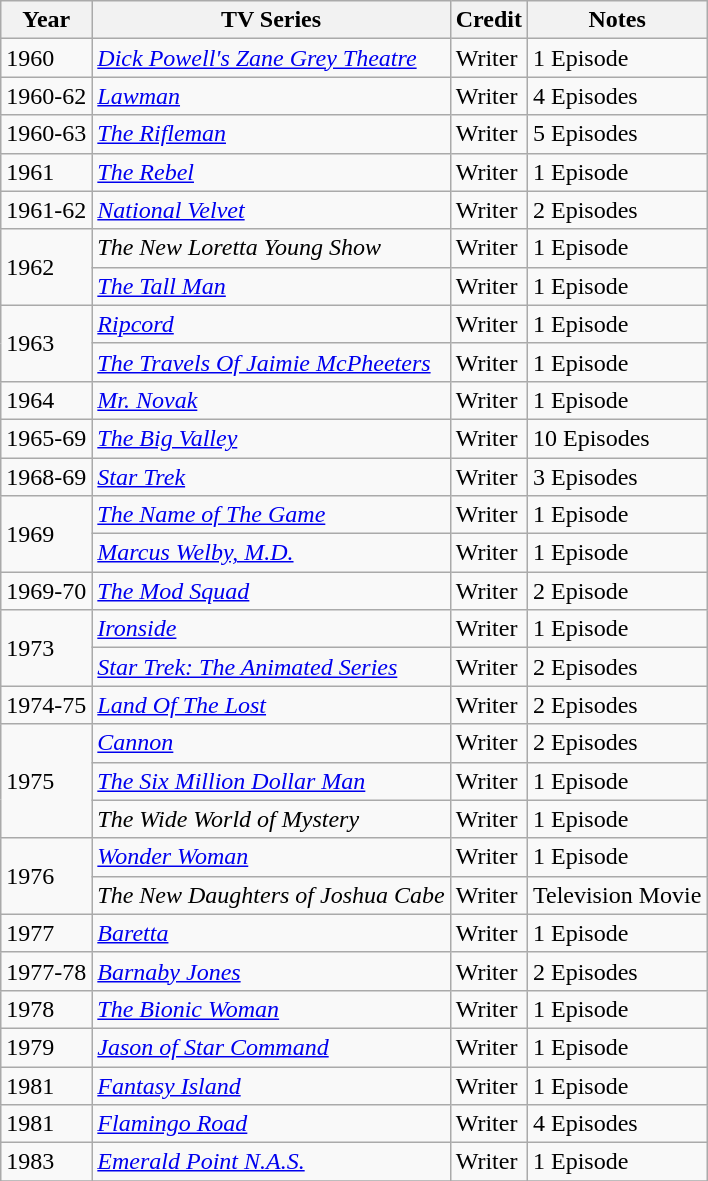<table class="wikitable">
<tr>
<th>Year</th>
<th>TV Series</th>
<th>Credit</th>
<th>Notes</th>
</tr>
<tr>
<td>1960</td>
<td><em><a href='#'>Dick Powell's Zane Grey Theatre</a></em></td>
<td>Writer</td>
<td>1 Episode</td>
</tr>
<tr>
<td>1960-62</td>
<td><em><a href='#'>Lawman</a></em></td>
<td>Writer</td>
<td>4 Episodes</td>
</tr>
<tr>
<td>1960-63</td>
<td><em><a href='#'>The Rifleman</a></em></td>
<td>Writer</td>
<td>5 Episodes</td>
</tr>
<tr>
<td>1961</td>
<td><em><a href='#'>The Rebel</a></em></td>
<td>Writer</td>
<td>1 Episode</td>
</tr>
<tr>
<td>1961-62</td>
<td><em><a href='#'>National Velvet</a></em></td>
<td>Writer</td>
<td>2 Episodes</td>
</tr>
<tr>
<td rowspan=2>1962</td>
<td><em>The New Loretta Young Show</em></td>
<td>Writer</td>
<td>1 Episode</td>
</tr>
<tr>
<td><em><a href='#'>The Tall Man</a></em></td>
<td>Writer</td>
<td>1 Episode</td>
</tr>
<tr>
<td rowspan=2>1963</td>
<td><em><a href='#'>Ripcord</a></em></td>
<td>Writer</td>
<td>1 Episode</td>
</tr>
<tr>
<td><em><a href='#'>The Travels Of Jaimie McPheeters</a></em></td>
<td>Writer</td>
<td>1 Episode</td>
</tr>
<tr>
<td>1964</td>
<td><em><a href='#'>Mr. Novak</a></em></td>
<td>Writer</td>
<td>1 Episode</td>
</tr>
<tr>
<td>1965-69</td>
<td><em><a href='#'>The Big Valley</a></em></td>
<td>Writer</td>
<td>10 Episodes</td>
</tr>
<tr>
<td>1968-69</td>
<td><em><a href='#'>Star Trek</a></em></td>
<td>Writer</td>
<td>3 Episodes</td>
</tr>
<tr>
<td rowspan=2>1969</td>
<td><em><a href='#'>The Name of The Game</a></em></td>
<td>Writer</td>
<td>1 Episode</td>
</tr>
<tr>
<td><em><a href='#'>Marcus Welby, M.D.</a></em></td>
<td>Writer</td>
<td>1 Episode</td>
</tr>
<tr>
<td>1969-70</td>
<td><em><a href='#'>The Mod Squad</a></em></td>
<td>Writer</td>
<td>2 Episode</td>
</tr>
<tr>
<td rowspan=2>1973</td>
<td><em><a href='#'>Ironside</a></em></td>
<td>Writer</td>
<td>1 Episode</td>
</tr>
<tr>
<td><em><a href='#'>Star Trek: The Animated Series</a></em></td>
<td>Writer</td>
<td>2 Episodes</td>
</tr>
<tr>
<td>1974-75</td>
<td><em><a href='#'>Land Of The Lost</a></em></td>
<td>Writer</td>
<td>2 Episodes</td>
</tr>
<tr>
<td rowspan=3>1975</td>
<td><em><a href='#'>Cannon</a></em></td>
<td>Writer</td>
<td>2 Episodes</td>
</tr>
<tr>
<td><em><a href='#'>The Six Million Dollar Man</a></em></td>
<td>Writer</td>
<td>1 Episode</td>
</tr>
<tr>
<td><em>The Wide World of Mystery</em></td>
<td>Writer</td>
<td>1 Episode</td>
</tr>
<tr>
<td rowspan=2>1976</td>
<td><em><a href='#'>Wonder Woman</a></em></td>
<td>Writer</td>
<td>1 Episode</td>
</tr>
<tr>
<td><em>The New Daughters of Joshua Cabe</em></td>
<td>Writer</td>
<td>Television Movie</td>
</tr>
<tr>
<td>1977</td>
<td><em><a href='#'>Baretta</a></em></td>
<td>Writer</td>
<td>1 Episode</td>
</tr>
<tr>
<td>1977-78</td>
<td><em><a href='#'>Barnaby Jones</a></em></td>
<td>Writer</td>
<td>2 Episodes</td>
</tr>
<tr>
<td>1978</td>
<td><em><a href='#'>The Bionic Woman</a></em></td>
<td>Writer</td>
<td>1 Episode</td>
</tr>
<tr>
<td>1979</td>
<td><em><a href='#'>Jason of Star Command</a></em></td>
<td>Writer</td>
<td>1 Episode</td>
</tr>
<tr>
<td>1981</td>
<td><em><a href='#'>Fantasy Island</a></em></td>
<td>Writer</td>
<td>1 Episode</td>
</tr>
<tr>
<td>1981</td>
<td><em><a href='#'>Flamingo Road</a></em></td>
<td>Writer</td>
<td>4 Episodes</td>
</tr>
<tr>
<td>1983</td>
<td><em><a href='#'>Emerald Point N.A.S.</a></em></td>
<td>Writer</td>
<td>1 Episode</td>
</tr>
<tr>
</tr>
</table>
